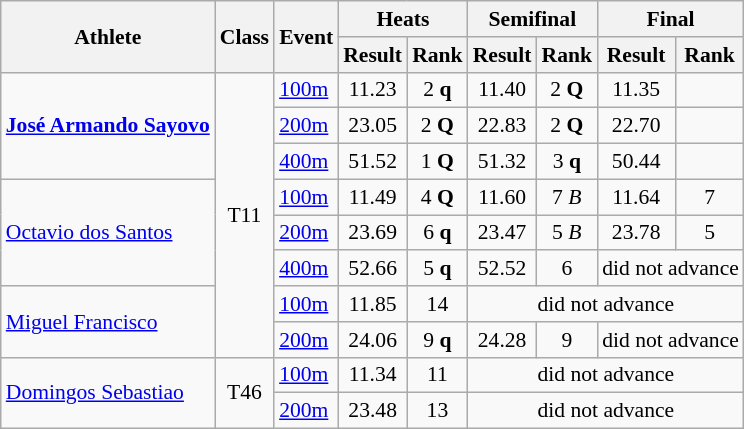<table class=wikitable style="font-size:90%">
<tr>
<th rowspan="2">Athlete</th>
<th rowspan="2">Class</th>
<th rowspan="2">Event</th>
<th colspan="2">Heats</th>
<th colspan="2">Semifinal</th>
<th colspan="3">Final</th>
</tr>
<tr>
<th>Result</th>
<th>Rank</th>
<th>Result</th>
<th>Rank</th>
<th>Result</th>
<th>Rank</th>
</tr>
<tr>
<td rowspan="3"><strong><a href='#'>José Armando Sayovo</a></strong></td>
<td rowspan="8" style="text-align:center;">T11</td>
<td><a href='#'>100m</a></td>
<td style="text-align:center;">11.23</td>
<td style="text-align:center;">2 <strong>q</strong></td>
<td style="text-align:center;">11.40</td>
<td style="text-align:center;">2 <strong>Q</strong></td>
<td style="text-align:center;">11.35</td>
<td style="text-align:center;"></td>
</tr>
<tr>
<td><a href='#'>200m</a></td>
<td style="text-align:center;">23.05</td>
<td style="text-align:center;">2 <strong>Q</strong></td>
<td style="text-align:center;">22.83</td>
<td style="text-align:center;">2 <strong>Q</strong></td>
<td style="text-align:center;">22.70</td>
<td style="text-align:center;"></td>
</tr>
<tr>
<td><a href='#'>400m</a></td>
<td style="text-align:center;">51.52</td>
<td style="text-align:center;">1 <strong>Q</strong></td>
<td style="text-align:center;">51.32</td>
<td style="text-align:center;">3 <strong>q</strong></td>
<td style="text-align:center;">50.44</td>
<td style="text-align:center;"></td>
</tr>
<tr>
<td rowspan="3"><a href='#'>Octavio dos Santos</a></td>
<td><a href='#'>100m</a></td>
<td style="text-align:center;">11.49</td>
<td style="text-align:center;">4 <strong>Q</strong></td>
<td style="text-align:center;">11.60</td>
<td style="text-align:center;">7 <em>B</em></td>
<td style="text-align:center;">11.64</td>
<td style="text-align:center;">7</td>
</tr>
<tr>
<td><a href='#'>200m</a></td>
<td style="text-align:center;">23.69</td>
<td style="text-align:center;">6 <strong>q</strong></td>
<td style="text-align:center;">23.47</td>
<td style="text-align:center;">5 <em>B</em></td>
<td style="text-align:center;">23.78</td>
<td style="text-align:center;">5</td>
</tr>
<tr>
<td><a href='#'>400m</a></td>
<td style="text-align:center;">52.66</td>
<td style="text-align:center;">5 <strong>q</strong></td>
<td style="text-align:center;">52.52</td>
<td style="text-align:center;">6</td>
<td style="text-align:center;" colspan="2">did not advance</td>
</tr>
<tr>
<td rowspan="2"><a href='#'>Miguel Francisco</a></td>
<td><a href='#'>100m</a></td>
<td style="text-align:center;">11.85</td>
<td style="text-align:center;">14</td>
<td style="text-align:center;" colspan="4">did not advance</td>
</tr>
<tr>
<td><a href='#'>200m</a></td>
<td style="text-align:center;">24.06</td>
<td style="text-align:center;">9 <strong>q</strong></td>
<td style="text-align:center;">24.28</td>
<td style="text-align:center;">9</td>
<td style="text-align:center;" colspan="2">did not advance</td>
</tr>
<tr>
<td rowspan="2"><a href='#'>Domingos Sebastiao</a></td>
<td rowspan="2" style="text-align:center;">T46</td>
<td><a href='#'>100m</a></td>
<td style="text-align:center;">11.34</td>
<td style="text-align:center;">11</td>
<td style="text-align:center;" colspan="4">did not advance</td>
</tr>
<tr>
<td><a href='#'>200m</a></td>
<td style="text-align:center;">23.48</td>
<td style="text-align:center;">13</td>
<td style="text-align:center;" colspan="4">did not advance</td>
</tr>
</table>
